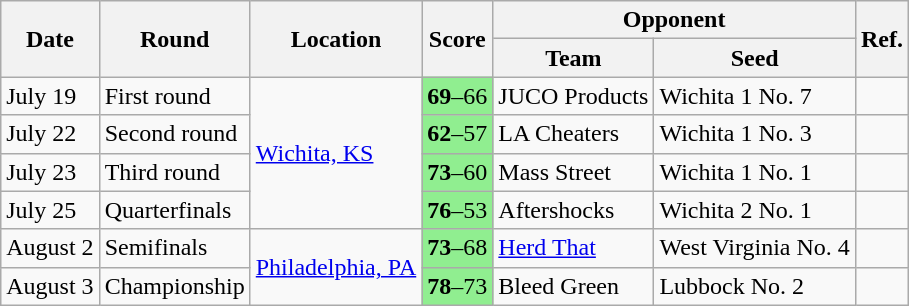<table class="wikitable">
<tr>
<th rowspan=2>Date</th>
<th rowspan=2>Round</th>
<th rowspan=2>Location</th>
<th rowspan=2>Score</th>
<th colspan=2>Opponent</th>
<th rowspan=2>Ref.</th>
</tr>
<tr>
<th>Team</th>
<th>Seed</th>
</tr>
<tr>
<td>July 19</td>
<td>First round</td>
<td rowspan=4><a href='#'>Wichita, KS</a></td>
<td bgcolor=lightgreen><strong>69</strong>–66</td>
<td>JUCO Products</td>
<td>Wichita 1 No. 7</td>
<td></td>
</tr>
<tr>
<td>July 22</td>
<td>Second round</td>
<td bgcolor=lightgreen><strong>62</strong>–57</td>
<td>LA Cheaters</td>
<td>Wichita 1 No. 3</td>
<td></td>
</tr>
<tr>
<td>July 23</td>
<td>Third round</td>
<td bgcolor=lightgreen><strong>73</strong>–60</td>
<td>Mass Street</td>
<td>Wichita 1 No. 1</td>
<td></td>
</tr>
<tr>
<td>July 25</td>
<td>Quarterfinals</td>
<td bgcolor=lightgreen><strong>76</strong>–53</td>
<td>Aftershocks</td>
<td>Wichita 2 No. 1</td>
<td></td>
</tr>
<tr>
<td>August 2</td>
<td>Semifinals</td>
<td rowspan=2><a href='#'>Philadelphia, PA</a></td>
<td bgcolor=lightgreen><strong>73</strong>–68</td>
<td><a href='#'>Herd That</a></td>
<td>West Virginia No. 4</td>
<td></td>
</tr>
<tr>
<td>August 3</td>
<td>Championship</td>
<td bgcolor=lightgreen><strong>78</strong>–73</td>
<td>Bleed Green</td>
<td>Lubbock No. 2</td>
<td></td>
</tr>
</table>
